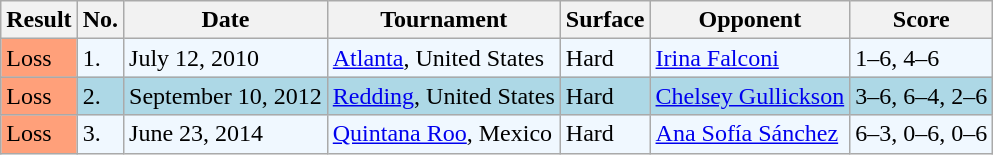<table class="sortable wikitable">
<tr>
<th>Result</th>
<th>No.</th>
<th>Date</th>
<th>Tournament</th>
<th>Surface</th>
<th>Opponent</th>
<th class="unsortable">Score</th>
</tr>
<tr style="background:#f0f8ff;">
<td style="background:#ffa07a;">Loss</td>
<td>1.</td>
<td>July 12, 2010</td>
<td><a href='#'>Atlanta</a>, United States</td>
<td>Hard</td>
<td> <a href='#'>Irina Falconi</a></td>
<td>1–6, 4–6</td>
</tr>
<tr style="background:lightblue;">
<td style="background:#ffa07a;">Loss</td>
<td>2.</td>
<td>September 10, 2012</td>
<td><a href='#'>Redding</a>, United States</td>
<td>Hard</td>
<td> <a href='#'>Chelsey Gullickson</a></td>
<td>3–6, 6–4, 2–6</td>
</tr>
<tr style="background:#f0f8ff;">
<td style="background:#ffa07a;">Loss</td>
<td>3.</td>
<td>June 23, 2014</td>
<td><a href='#'>Quintana Roo</a>, Mexico</td>
<td>Hard</td>
<td> <a href='#'>Ana Sofía Sánchez</a></td>
<td>6–3, 0–6, 0–6</td>
</tr>
</table>
